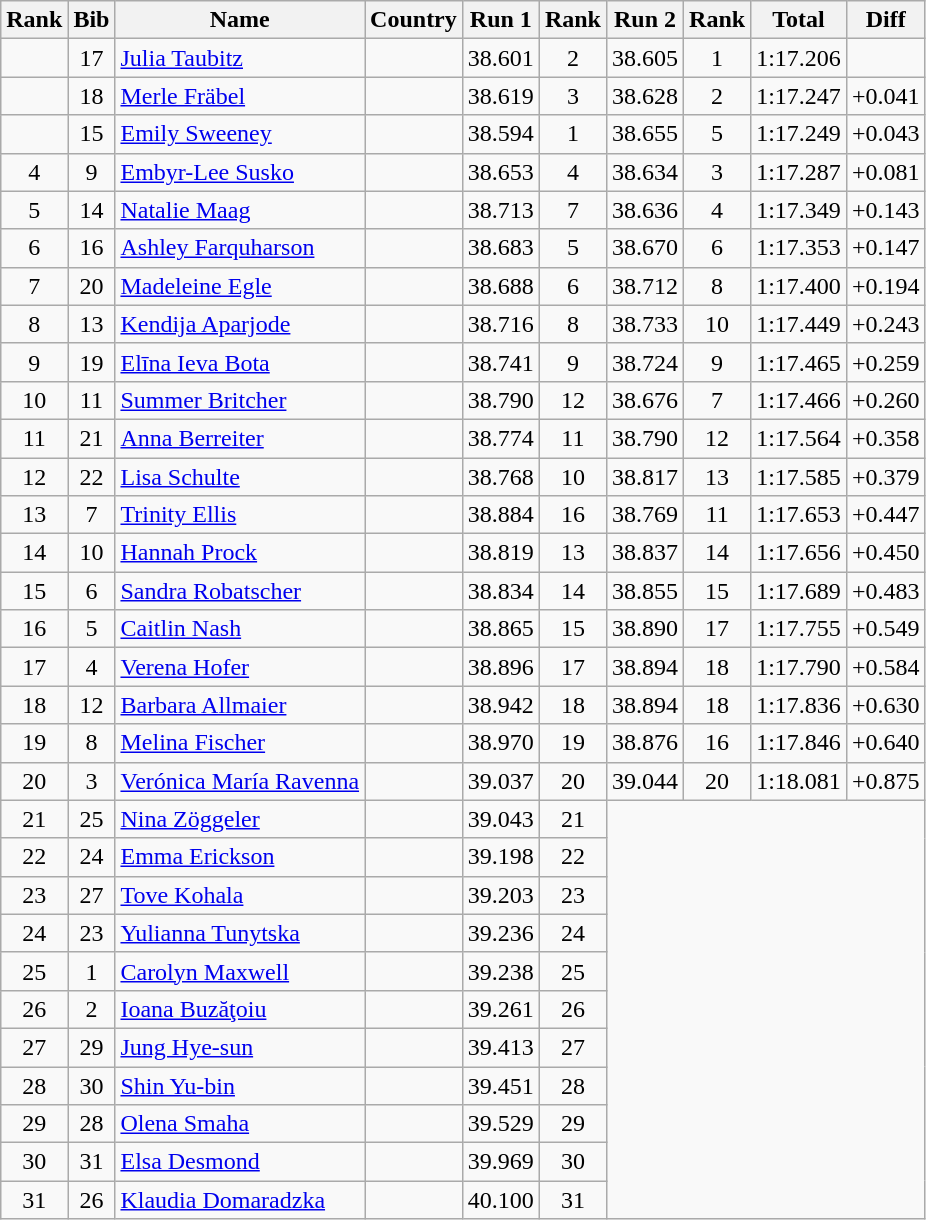<table class="wikitable sortable" style="text-align:center">
<tr>
<th>Rank</th>
<th>Bib</th>
<th>Name</th>
<th>Country</th>
<th>Run 1</th>
<th>Rank</th>
<th>Run 2</th>
<th>Rank</th>
<th>Total</th>
<th>Diff</th>
</tr>
<tr>
<td></td>
<td>17</td>
<td align=left><a href='#'>Julia Taubitz</a></td>
<td align=left></td>
<td>38.601</td>
<td>2</td>
<td>38.605</td>
<td>1</td>
<td>1:17.206</td>
<td></td>
</tr>
<tr>
<td></td>
<td>18</td>
<td align=left><a href='#'>Merle Fräbel</a></td>
<td align=left></td>
<td>38.619</td>
<td>3</td>
<td>38.628</td>
<td>2</td>
<td>1:17.247</td>
<td>+0.041</td>
</tr>
<tr>
<td></td>
<td>15</td>
<td align=left><a href='#'>Emily Sweeney</a></td>
<td align=left></td>
<td>38.594</td>
<td>1</td>
<td>38.655</td>
<td>5</td>
<td>1:17.249</td>
<td>+0.043</td>
</tr>
<tr>
<td>4</td>
<td>9</td>
<td align=left><a href='#'>Embyr-Lee Susko</a></td>
<td align=left></td>
<td>38.653</td>
<td>4</td>
<td>38.634</td>
<td>3</td>
<td>1:17.287</td>
<td>+0.081</td>
</tr>
<tr>
<td>5</td>
<td>14</td>
<td align=left><a href='#'>Natalie Maag</a></td>
<td align=left></td>
<td>38.713</td>
<td>7</td>
<td>38.636</td>
<td>4</td>
<td>1:17.349</td>
<td>+0.143</td>
</tr>
<tr>
<td>6</td>
<td>16</td>
<td align=left><a href='#'>Ashley Farquharson</a></td>
<td align=left></td>
<td>38.683</td>
<td>5</td>
<td>38.670</td>
<td>6</td>
<td>1:17.353</td>
<td>+0.147</td>
</tr>
<tr>
<td>7</td>
<td>20</td>
<td align=left><a href='#'>Madeleine Egle</a></td>
<td align=left></td>
<td>38.688</td>
<td>6</td>
<td>38.712</td>
<td>8</td>
<td>1:17.400</td>
<td>+0.194</td>
</tr>
<tr>
<td>8</td>
<td>13</td>
<td align=left><a href='#'>Kendija Aparjode</a></td>
<td align=left></td>
<td>38.716</td>
<td>8</td>
<td>38.733</td>
<td>10</td>
<td>1:17.449</td>
<td>+0.243</td>
</tr>
<tr>
<td>9</td>
<td>19</td>
<td align=left><a href='#'>Elīna Ieva Bota</a></td>
<td align=left></td>
<td>38.741</td>
<td>9</td>
<td>38.724</td>
<td>9</td>
<td>1:17.465</td>
<td>+0.259</td>
</tr>
<tr>
<td>10</td>
<td>11</td>
<td align=left><a href='#'>Summer Britcher</a></td>
<td align=left></td>
<td>38.790</td>
<td>12</td>
<td>38.676</td>
<td>7</td>
<td>1:17.466</td>
<td>+0.260</td>
</tr>
<tr>
<td>11</td>
<td>21</td>
<td align=left><a href='#'>Anna Berreiter</a></td>
<td align=left></td>
<td>38.774</td>
<td>11</td>
<td>38.790</td>
<td>12</td>
<td>1:17.564</td>
<td>+0.358</td>
</tr>
<tr>
<td>12</td>
<td>22</td>
<td align=left><a href='#'>Lisa Schulte</a></td>
<td align=left></td>
<td>38.768</td>
<td>10</td>
<td>38.817</td>
<td>13</td>
<td>1:17.585</td>
<td>+0.379</td>
</tr>
<tr>
<td>13</td>
<td>7</td>
<td align=left><a href='#'>Trinity Ellis</a></td>
<td align=left></td>
<td>38.884</td>
<td>16</td>
<td>38.769</td>
<td>11</td>
<td>1:17.653</td>
<td>+0.447</td>
</tr>
<tr>
<td>14</td>
<td>10</td>
<td align=left><a href='#'>Hannah Prock</a></td>
<td align=left></td>
<td>38.819</td>
<td>13</td>
<td>38.837</td>
<td>14</td>
<td>1:17.656</td>
<td>+0.450</td>
</tr>
<tr>
<td>15</td>
<td>6</td>
<td align=left><a href='#'>Sandra Robatscher</a></td>
<td align=left></td>
<td>38.834</td>
<td>14</td>
<td>38.855</td>
<td>15</td>
<td>1:17.689</td>
<td>+0.483</td>
</tr>
<tr>
<td>16</td>
<td>5</td>
<td align=left><a href='#'>Caitlin Nash</a></td>
<td align=left></td>
<td>38.865</td>
<td>15</td>
<td>38.890</td>
<td>17</td>
<td>1:17.755</td>
<td>+0.549</td>
</tr>
<tr>
<td>17</td>
<td>4</td>
<td align=left><a href='#'>Verena Hofer</a></td>
<td align=left></td>
<td>38.896</td>
<td>17</td>
<td>38.894</td>
<td>18</td>
<td>1:17.790</td>
<td>+0.584</td>
</tr>
<tr>
<td>18</td>
<td>12</td>
<td align=left><a href='#'>Barbara Allmaier</a></td>
<td align=left></td>
<td>38.942</td>
<td>18</td>
<td>38.894</td>
<td>18</td>
<td>1:17.836</td>
<td>+0.630</td>
</tr>
<tr>
<td>19</td>
<td>8</td>
<td align=left><a href='#'>Melina Fischer</a></td>
<td align=left></td>
<td>38.970</td>
<td>19</td>
<td>38.876</td>
<td>16</td>
<td>1:17.846</td>
<td>+0.640</td>
</tr>
<tr>
<td>20</td>
<td>3</td>
<td align=left><a href='#'>Verónica María Ravenna</a></td>
<td align=left></td>
<td>39.037</td>
<td>20</td>
<td>39.044</td>
<td>20</td>
<td>1:18.081</td>
<td>+0.875</td>
</tr>
<tr>
<td>21</td>
<td>25</td>
<td align=left><a href='#'>Nina Zöggeler</a></td>
<td align=left></td>
<td>39.043</td>
<td>21</td>
<td colspan=4 rowspan=11></td>
</tr>
<tr>
<td>22</td>
<td>24</td>
<td align=left><a href='#'>Emma Erickson</a></td>
<td align=left></td>
<td>39.198</td>
<td>22</td>
</tr>
<tr>
<td>23</td>
<td>27</td>
<td align=left><a href='#'>Tove Kohala</a></td>
<td align=left></td>
<td>39.203</td>
<td>23</td>
</tr>
<tr>
<td>24</td>
<td>23</td>
<td align=left><a href='#'>Yulianna Tunytska</a></td>
<td align=left></td>
<td>39.236</td>
<td>24</td>
</tr>
<tr>
<td>25</td>
<td>1</td>
<td align=left><a href='#'>Carolyn Maxwell</a></td>
<td align=left></td>
<td>39.238</td>
<td>25</td>
</tr>
<tr>
<td>26</td>
<td>2</td>
<td align=left><a href='#'>Ioana Buzăţoiu</a></td>
<td align=left></td>
<td>39.261</td>
<td>26</td>
</tr>
<tr>
<td>27</td>
<td>29</td>
<td align=left><a href='#'>Jung Hye-sun</a></td>
<td align=left></td>
<td>39.413</td>
<td>27</td>
</tr>
<tr>
<td>28</td>
<td>30</td>
<td align=left><a href='#'>Shin Yu-bin</a></td>
<td align=left></td>
<td>39.451</td>
<td>28</td>
</tr>
<tr>
<td>29</td>
<td>28</td>
<td align=left><a href='#'>Olena Smaha</a></td>
<td align=left></td>
<td>39.529</td>
<td>29</td>
</tr>
<tr>
<td>30</td>
<td>31</td>
<td align=left><a href='#'>Elsa Desmond</a></td>
<td align=left></td>
<td>39.969</td>
<td>30</td>
</tr>
<tr>
<td>31</td>
<td>26</td>
<td align=left><a href='#'>Klaudia Domaradzka</a></td>
<td align=left></td>
<td>40.100</td>
<td>31</td>
</tr>
</table>
